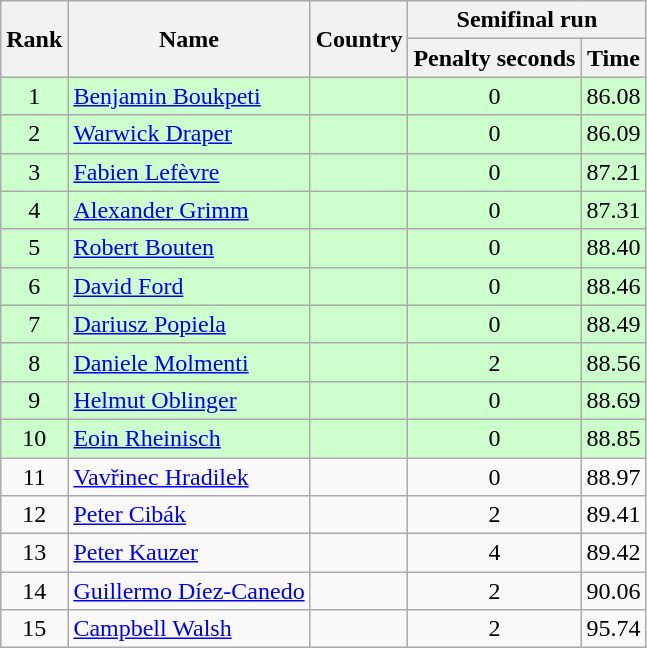<table class="wikitable sortable" style="text-align:center">
<tr>
<th rowspan=2>Rank</th>
<th rowspan=2>Name</th>
<th rowspan=2>Country</th>
<th colspan=2>Semifinal run</th>
</tr>
<tr>
<th>Penalty seconds</th>
<th>Time</th>
</tr>
<tr align=center style="background:#ccffcc;">
<td>1</td>
<td align=left><a href='#'>Benjamin Boukpeti</a></td>
<td></td>
<td>0</td>
<td>86.08</td>
</tr>
<tr align=center style="background:#ccffcc;">
<td>2</td>
<td align=left><a href='#'>Warwick Draper</a></td>
<td></td>
<td>0</td>
<td>86.09</td>
</tr>
<tr align=center style="background:#ccffcc;">
<td>3</td>
<td align=left><a href='#'>Fabien Lefèvre</a></td>
<td></td>
<td>0</td>
<td>87.21</td>
</tr>
<tr align=center style="background:#ccffcc;">
<td>4</td>
<td align=left><a href='#'>Alexander Grimm</a></td>
<td></td>
<td>0</td>
<td>87.31</td>
</tr>
<tr align=center style="background:#ccffcc;">
<td>5</td>
<td align=left><a href='#'>Robert Bouten</a></td>
<td></td>
<td>0</td>
<td>88.40</td>
</tr>
<tr align=center style="background:#ccffcc;">
<td>6</td>
<td align=left><a href='#'>David Ford</a></td>
<td></td>
<td>0</td>
<td>88.46</td>
</tr>
<tr align=center style="background:#ccffcc;">
<td>7</td>
<td align=left><a href='#'>Dariusz Popiela</a></td>
<td></td>
<td>0</td>
<td>88.49</td>
</tr>
<tr align=center style="background:#ccffcc;">
<td>8</td>
<td align=left><a href='#'>Daniele Molmenti</a></td>
<td></td>
<td>2</td>
<td>88.56</td>
</tr>
<tr align=center style="background:#ccffcc;">
<td>9</td>
<td align=left><a href='#'>Helmut Oblinger</a></td>
<td></td>
<td>0</td>
<td>88.69</td>
</tr>
<tr align=center style="background:#ccffcc;">
<td>10</td>
<td align=left><a href='#'>Eoin Rheinisch</a></td>
<td></td>
<td>0</td>
<td>88.85</td>
</tr>
<tr>
<td>11</td>
<td align=left><a href='#'>Vavřinec Hradilek</a></td>
<td></td>
<td>0</td>
<td>88.97</td>
</tr>
<tr>
<td>12</td>
<td align=left><a href='#'>Peter Cibák</a></td>
<td></td>
<td>2</td>
<td>89.41</td>
</tr>
<tr>
<td>13</td>
<td align=left><a href='#'>Peter Kauzer</a></td>
<td></td>
<td>4</td>
<td>89.42</td>
</tr>
<tr>
<td>14</td>
<td align=left><a href='#'>Guillermo Díez-Canedo</a></td>
<td></td>
<td>2</td>
<td>90.06</td>
</tr>
<tr>
<td>15</td>
<td align=left><a href='#'>Campbell Walsh</a></td>
<td></td>
<td>2</td>
<td>95.74</td>
</tr>
</table>
